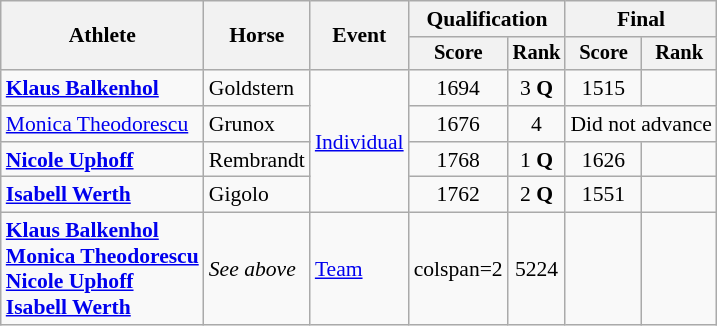<table class=wikitable style="font-size:90%">
<tr>
<th rowspan="2">Athlete</th>
<th rowspan="2">Horse</th>
<th rowspan="2">Event</th>
<th colspan="2">Qualification</th>
<th colspan="2">Final</th>
</tr>
<tr style="font-size:95%">
<th>Score</th>
<th>Rank</th>
<th>Score</th>
<th>Rank</th>
</tr>
<tr align=center>
<td align=left><strong><a href='#'>Klaus Balkenhol</a></strong></td>
<td align=left>Goldstern</td>
<td align=left rowspan=4><a href='#'>Individual</a></td>
<td>1694</td>
<td>3 <strong>Q</strong></td>
<td>1515</td>
<td></td>
</tr>
<tr align=center>
<td align=left><a href='#'>Monica Theodorescu</a></td>
<td align=left>Grunox</td>
<td>1676</td>
<td>4</td>
<td colspan=2>Did not advance</td>
</tr>
<tr align=center>
<td align=left><strong><a href='#'>Nicole Uphoff</a></strong></td>
<td align=left>Rembrandt</td>
<td>1768</td>
<td>1 <strong>Q</strong></td>
<td>1626</td>
<td></td>
</tr>
<tr align=center>
<td align=left><strong><a href='#'>Isabell Werth</a></strong></td>
<td align=left>Gigolo</td>
<td>1762</td>
<td>2 <strong>Q</strong></td>
<td>1551</td>
<td></td>
</tr>
<tr align=center>
<td align=left><strong><a href='#'>Klaus Balkenhol</a><br><a href='#'>Monica Theodorescu</a><br><a href='#'>Nicole Uphoff</a><br><a href='#'>Isabell Werth</a></strong></td>
<td align=left><em>See above</em></td>
<td align=left><a href='#'>Team</a></td>
<td>colspan=2</td>
<td>5224</td>
<td></td>
</tr>
</table>
